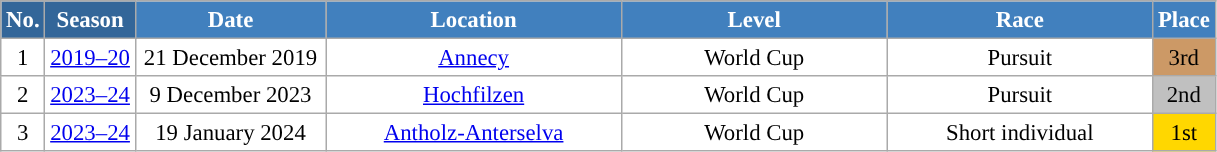<table class="wikitable sortable" style="font-size:95%; text-align:center; border:grey solid 1px; border-collapse:collapse; background:#ffffff;">
<tr style="background:#efefef;">
<th style="background-color:#369; color:white;">No.</th>
<th style="background-color:#369; color:white;">Season</th>
<th style="background-color:#4180be; color:white; width:120px;">Date</th>
<th style="background-color:#4180be; color:white; width:190px;">Location</th>
<th style="background-color:#4180be; color:white; width:170px;">Level</th>
<th style="background-color:#4180be; color:white; width:170px;">Race</th>
<th style="background-color:#4180be; color:white;">Place</th>
</tr>
<tr>
<td align=center>1</td>
<td><a href='#'>2019–20</a></td>
<td>21 December 2019</td>
<td> <a href='#'>Annecy</a></td>
<td>World Cup</td>
<td>Pursuit</td>
<td align=center bgcolor="cc9966">3rd</td>
</tr>
<tr>
<td align=center>2</td>
<td><a href='#'>2023–24</a></td>
<td>9 December 2023</td>
<td> <a href='#'>Hochfilzen</a></td>
<td>World Cup</td>
<td>Pursuit</td>
<td align=center bgcolor="silver">2nd</td>
</tr>
<tr>
<td align=center>3</td>
<td><a href='#'>2023–24</a></td>
<td>19 January 2024</td>
<td> <a href='#'>Antholz-Anterselva</a></td>
<td>World Cup</td>
<td>Short individual</td>
<td align=center bgcolor="gold">1st</td>
</tr>
</table>
